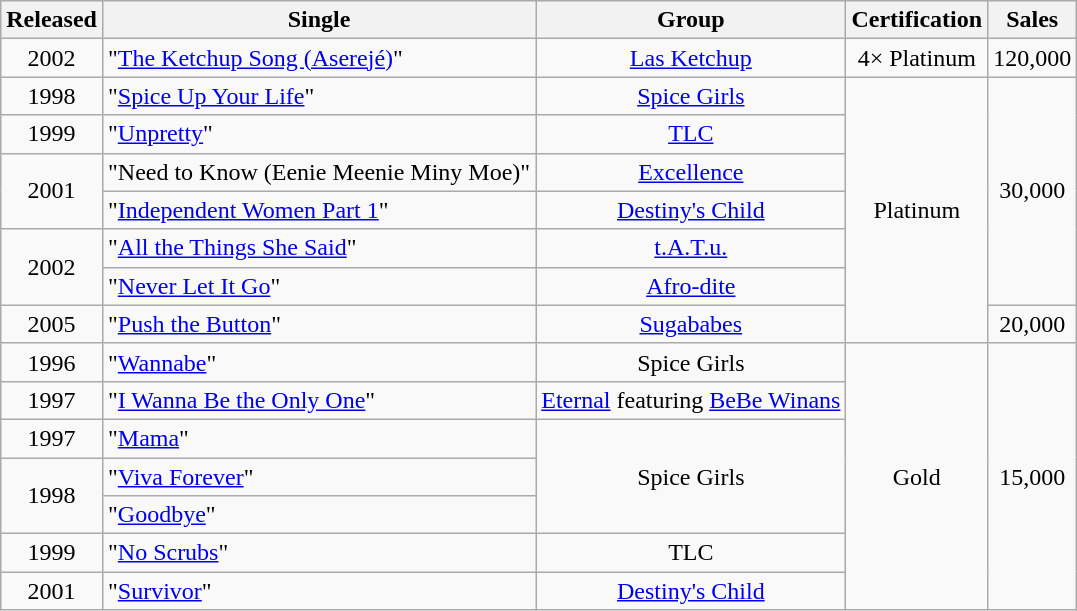<table class="wikitable" style="text-align:center;">
<tr>
<th>Released</th>
<th>Single</th>
<th>Group</th>
<th>Certification</th>
<th>Sales<br> </th>
</tr>
<tr>
<td>2002</td>
<td style="text-align:left;">"<a href='#'>The Ketchup Song (Aserejé)</a>"</td>
<td><a href='#'>Las Ketchup</a></td>
<td>4× Platinum</td>
<td>120,000</td>
</tr>
<tr>
<td>1998</td>
<td style="text-align:left;">"<a href='#'>Spice Up Your Life</a>"</td>
<td><a href='#'>Spice Girls</a></td>
<td rowspan=7>Platinum</td>
<td rowspan=6>30,000</td>
</tr>
<tr>
<td>1999</td>
<td style="text-align:left;">"<a href='#'>Unpretty</a>"</td>
<td><a href='#'>TLC</a></td>
</tr>
<tr>
<td rowspan=2>2001</td>
<td style="text-align:left;">"Need to Know (Eenie Meenie Miny Moe)"</td>
<td><a href='#'>Excellence</a></td>
</tr>
<tr>
<td style="text-align:left;">"<a href='#'>Independent Women Part 1</a>"</td>
<td><a href='#'>Destiny's Child</a></td>
</tr>
<tr>
<td rowspan=2>2002</td>
<td style="text-align:left;">"<a href='#'>All the Things She Said</a>"</td>
<td><a href='#'>t.A.T.u.</a></td>
</tr>
<tr>
<td style="text-align:left;">"<a href='#'>Never Let It Go</a>"</td>
<td><a href='#'>Afro-dite</a></td>
</tr>
<tr>
<td>2005</td>
<td style="text-align:left;">"<a href='#'>Push the Button</a>"</td>
<td><a href='#'>Sugababes</a></td>
<td>20,000</td>
</tr>
<tr>
<td>1996</td>
<td style="text-align:left;">"<a href='#'>Wannabe</a>"</td>
<td>Spice Girls</td>
<td rowspan="7">Gold</td>
<td rowspan="7">15,000</td>
</tr>
<tr>
<td>1997</td>
<td style="text-align:left;">"<a href='#'>I Wanna Be the Only One</a>"</td>
<td><a href='#'>Eternal</a> featuring <a href='#'>BeBe Winans</a></td>
</tr>
<tr>
<td>1997</td>
<td style="text-align:left;">"<a href='#'>Mama</a>"</td>
<td rowspan="3">Spice Girls</td>
</tr>
<tr>
<td rowspan=2>1998</td>
<td style="text-align:left;">"<a href='#'>Viva Forever</a>"</td>
</tr>
<tr>
<td style="text-align:left;">"<a href='#'>Goodbye</a>"</td>
</tr>
<tr>
<td>1999</td>
<td style="text-align:left;">"<a href='#'>No Scrubs</a>"</td>
<td>TLC</td>
</tr>
<tr>
<td rowspan=1>2001</td>
<td style="text-align:left;">"<a href='#'>Survivor</a>"</td>
<td><a href='#'>Destiny's Child</a></td>
</tr>
</table>
